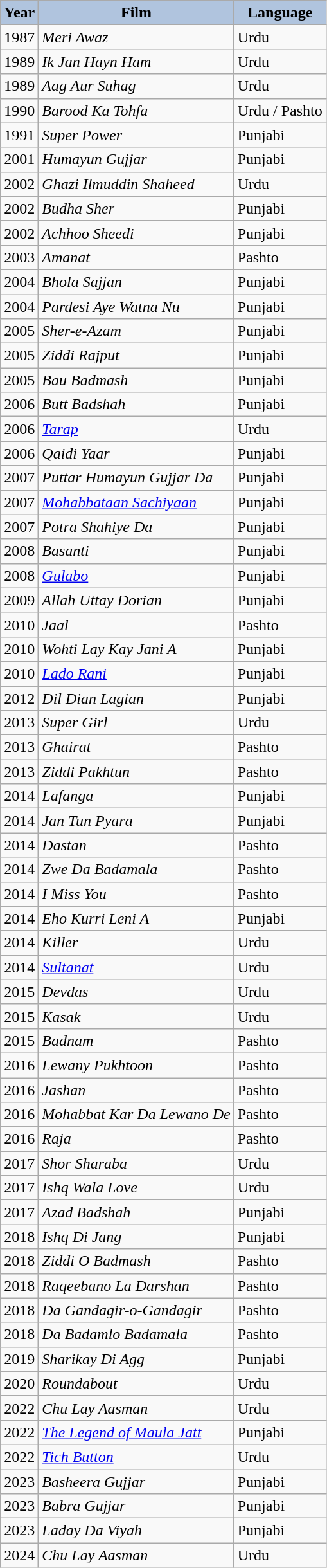<table class="wikitable sortable plainrowheaders">
<tr>
<th style="background:#B0C4DE;">Year</th>
<th style="background:#B0C4DE;">Film</th>
<th style="background:#B0C4DE;">Language</th>
</tr>
<tr>
<td>1987</td>
<td><em>Meri Awaz</em></td>
<td>Urdu</td>
</tr>
<tr>
<td>1989</td>
<td><em>Ik Jan Hayn Ham</em></td>
<td>Urdu</td>
</tr>
<tr>
<td>1989</td>
<td><em>Aag Aur Suhag</em></td>
<td>Urdu</td>
</tr>
<tr>
<td>1990</td>
<td><em>Barood Ka Tohfa</em></td>
<td>Urdu / Pashto</td>
</tr>
<tr>
<td>1991</td>
<td><em>Super Power</em></td>
<td>Punjabi</td>
</tr>
<tr>
<td>2001</td>
<td><em>Humayun Gujjar</em></td>
<td>Punjabi</td>
</tr>
<tr>
<td>2002</td>
<td><em>Ghazi Ilmuddin Shaheed</em></td>
<td>Urdu</td>
</tr>
<tr>
<td>2002</td>
<td><em>Budha Sher</em></td>
<td>Punjabi</td>
</tr>
<tr>
<td>2002</td>
<td><em>Achhoo Sheedi</em></td>
<td>Punjabi</td>
</tr>
<tr>
<td>2003</td>
<td><em>Amanat</em></td>
<td>Pashto</td>
</tr>
<tr>
<td>2004</td>
<td><em>Bhola Sajjan</em></td>
<td>Punjabi</td>
</tr>
<tr>
<td>2004</td>
<td><em>Pardesi Aye Watna Nu</em></td>
<td>Punjabi</td>
</tr>
<tr>
<td>2005</td>
<td><em>Sher-e-Azam</em></td>
<td>Punjabi</td>
</tr>
<tr>
<td>2005</td>
<td><em>Ziddi Rajput</em></td>
<td>Punjabi</td>
</tr>
<tr>
<td>2005</td>
<td><em>Bau Badmash</em></td>
<td>Punjabi</td>
</tr>
<tr>
<td>2006</td>
<td><em>Butt Badshah</em></td>
<td>Punjabi</td>
</tr>
<tr>
<td>2006</td>
<td><em><a href='#'>Tarap</a></em></td>
<td>Urdu</td>
</tr>
<tr>
<td>2006</td>
<td><em>Qaidi Yaar</em></td>
<td>Punjabi</td>
</tr>
<tr>
<td>2007</td>
<td><em>Puttar Humayun Gujjar Da</em></td>
<td>Punjabi</td>
</tr>
<tr>
<td>2007</td>
<td><em><a href='#'>Mohabbataan Sachiyaan</a></em></td>
<td>Punjabi</td>
</tr>
<tr>
<td>2007</td>
<td><em>Potra Shahiye Da</em></td>
<td>Punjabi</td>
</tr>
<tr>
<td>2008</td>
<td><em>Basanti</em></td>
<td>Punjabi</td>
</tr>
<tr>
<td>2008</td>
<td><em><a href='#'>Gulabo</a></em></td>
<td>Punjabi</td>
</tr>
<tr>
<td>2009</td>
<td><em>Allah Uttay Dorian</em></td>
<td>Punjabi</td>
</tr>
<tr>
<td>2010</td>
<td><em>Jaal</em></td>
<td>Pashto</td>
</tr>
<tr>
<td>2010</td>
<td><em>Wohti Lay Kay Jani A</em></td>
<td>Punjabi</td>
</tr>
<tr>
<td>2010</td>
<td><em><a href='#'>Lado Rani</a></em></td>
<td>Punjabi</td>
</tr>
<tr>
<td>2012</td>
<td><em>Dil Dian Lagian</em></td>
<td>Punjabi</td>
</tr>
<tr>
<td>2013</td>
<td><em>Super Girl</em></td>
<td>Urdu</td>
</tr>
<tr>
<td>2013</td>
<td><em>Ghairat</em></td>
<td>Pashto</td>
</tr>
<tr>
<td>2013</td>
<td><em>Ziddi Pakhtun</em></td>
<td>Pashto</td>
</tr>
<tr>
<td>2014</td>
<td><em>Lafanga</em></td>
<td>Punjabi</td>
</tr>
<tr>
<td>2014</td>
<td><em>Jan Tun Pyara</em></td>
<td>Punjabi</td>
</tr>
<tr>
<td>2014</td>
<td><em>Dastan</em></td>
<td>Pashto</td>
</tr>
<tr>
<td>2014</td>
<td><em>Zwe Da Badamala</em></td>
<td>Pashto</td>
</tr>
<tr>
<td>2014</td>
<td><em>I Miss You</em></td>
<td>Pashto</td>
</tr>
<tr>
<td>2014</td>
<td><em>Eho Kurri Leni A</em></td>
<td>Punjabi</td>
</tr>
<tr>
<td>2014</td>
<td><em>Killer</em></td>
<td>Urdu</td>
</tr>
<tr>
<td>2014</td>
<td><em><a href='#'>Sultanat</a></em></td>
<td>Urdu</td>
</tr>
<tr>
<td>2015</td>
<td><em>Devdas</em></td>
<td>Urdu</td>
</tr>
<tr>
<td>2015</td>
<td><em>Kasak</em></td>
<td>Urdu</td>
</tr>
<tr>
<td>2015</td>
<td><em>Badnam</em></td>
<td>Pashto</td>
</tr>
<tr>
<td>2016</td>
<td><em>Lewany Pukhtoon</em></td>
<td>Pashto</td>
</tr>
<tr>
<td>2016</td>
<td><em>Jashan</em></td>
<td>Pashto</td>
</tr>
<tr>
<td>2016</td>
<td><em>Mohabbat Kar Da Lewano De</em></td>
<td>Pashto</td>
</tr>
<tr>
<td>2016</td>
<td><em>Raja</em></td>
<td>Pashto</td>
</tr>
<tr>
<td>2017</td>
<td><em>Shor Sharaba</em></td>
<td>Urdu</td>
</tr>
<tr>
<td>2017</td>
<td><em>Ishq Wala Love</em></td>
<td>Urdu</td>
</tr>
<tr>
<td>2017</td>
<td><em>Azad Badshah</em></td>
<td>Punjabi</td>
</tr>
<tr>
<td>2018</td>
<td><em>Ishq Di Jang</em></td>
<td>Punjabi</td>
</tr>
<tr>
<td>2018</td>
<td><em>Ziddi O Badmash</em></td>
<td>Pashto</td>
</tr>
<tr>
<td>2018</td>
<td><em>Raqeebano La Darshan</em></td>
<td>Pashto</td>
</tr>
<tr>
<td>2018</td>
<td><em>Da Gandagir-o-Gandagir</em></td>
<td>Pashto</td>
</tr>
<tr>
<td>2018</td>
<td><em>Da Badamlo Badamala</em></td>
<td>Pashto</td>
</tr>
<tr>
<td>2019</td>
<td><em>Sharikay Di Agg</em></td>
<td>Punjabi</td>
</tr>
<tr>
<td>2020</td>
<td><em>Roundabout</em></td>
<td>Urdu</td>
</tr>
<tr>
<td>2022</td>
<td><em>Chu Lay Aasman</em></td>
<td>Urdu</td>
</tr>
<tr>
<td>2022</td>
<td><em><a href='#'>The Legend of Maula Jatt</a></em></td>
<td>Punjabi</td>
</tr>
<tr>
<td>2022</td>
<td><em><a href='#'>Tich Button</a></em></td>
<td>Urdu</td>
</tr>
<tr>
<td>2023</td>
<td><em>Basheera Gujjar</em></td>
<td>Punjabi</td>
</tr>
<tr>
<td>2023</td>
<td><em>Babra Gujjar</em></td>
<td>Punjabi</td>
</tr>
<tr>
<td>2023</td>
<td><em>Laday Da Viyah</em></td>
<td>Punjabi</td>
</tr>
<tr>
<td>2024</td>
<td><em>Chu Lay Aasman</em></td>
<td>Urdu</td>
</tr>
</table>
